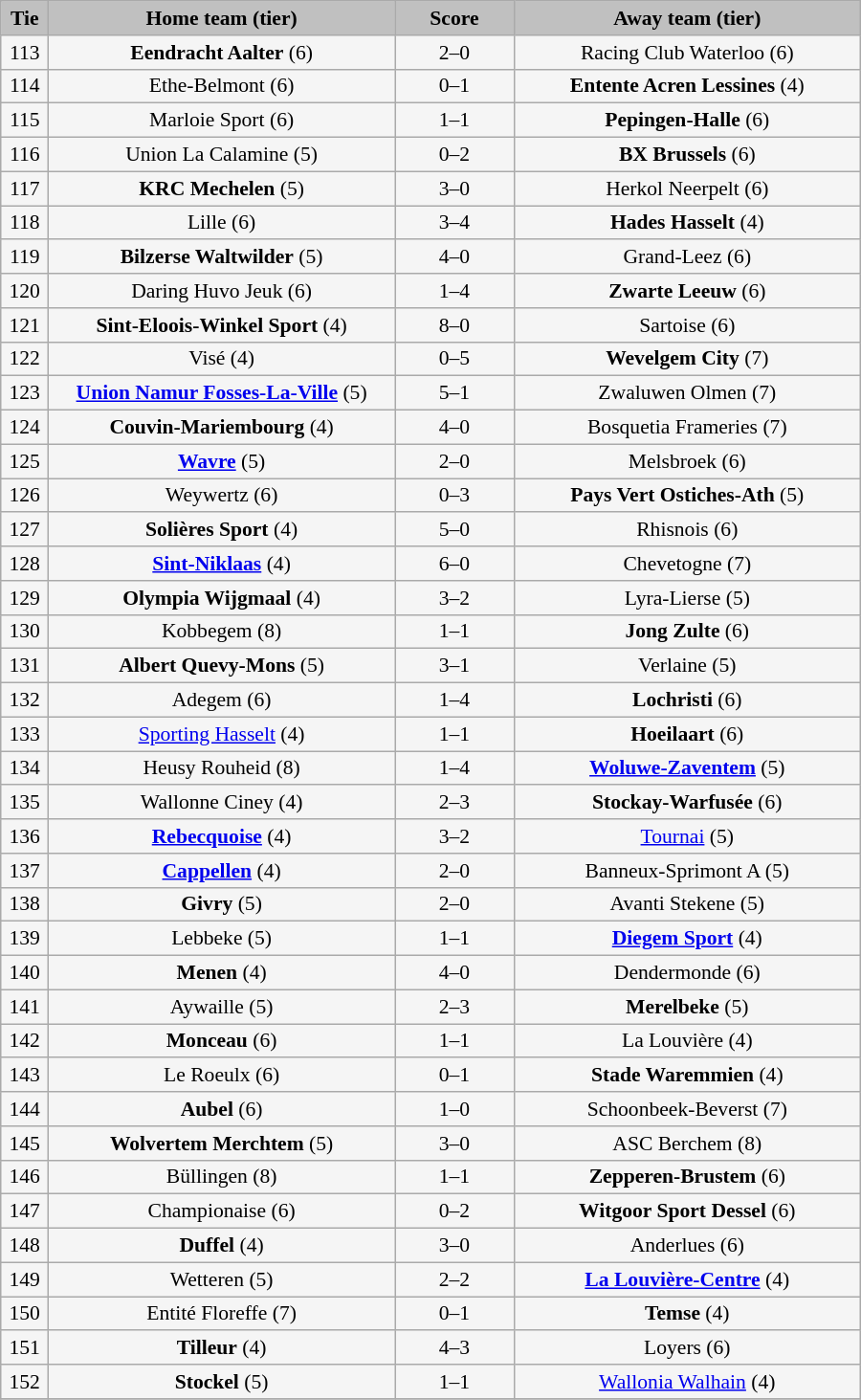<table class="wikitable" style="width: 600px; background:WhiteSmoke; text-align:center; font-size:90%">
<tr>
<td scope="col" style="width:  5.00%; background:silver;"><strong>Tie</strong></td>
<td scope="col" style="width: 36.25%; background:silver;"><strong>Home team (tier)</strong></td>
<td scope="col" style="width: 12.50%; background:silver;"><strong>Score</strong></td>
<td scope="col" style="width: 36.25%; background:silver;"><strong>Away team (tier)</strong></td>
</tr>
<tr>
<td>113</td>
<td><strong>Eendracht Aalter</strong> (6)</td>
<td>2–0</td>
<td>Racing Club Waterloo (6)</td>
</tr>
<tr>
<td>114</td>
<td>Ethe-Belmont (6)</td>
<td>0–1</td>
<td><strong>Entente Acren Lessines</strong> (4)</td>
</tr>
<tr>
<td>115</td>
<td>Marloie Sport (6)</td>
<td>1–1 </td>
<td><strong>Pepingen-Halle</strong> (6)</td>
</tr>
<tr>
<td>116</td>
<td>Union La Calamine (5)</td>
<td>0–2</td>
<td><strong>BX Brussels</strong> (6)</td>
</tr>
<tr>
<td>117</td>
<td><strong>KRC Mechelen</strong> (5)</td>
<td>3–0</td>
<td>Herkol Neerpelt (6)</td>
</tr>
<tr>
<td>118</td>
<td>Lille (6)</td>
<td>3–4</td>
<td><strong>Hades Hasselt</strong> (4)</td>
</tr>
<tr>
<td>119</td>
<td><strong>Bilzerse Waltwilder</strong> (5)</td>
<td>4–0</td>
<td>Grand-Leez (6)</td>
</tr>
<tr>
<td>120</td>
<td>Daring Huvo Jeuk (6)</td>
<td>1–4</td>
<td><strong>Zwarte Leeuw</strong> (6)</td>
</tr>
<tr>
<td>121</td>
<td><strong>Sint-Eloois-Winkel Sport</strong> (4)</td>
<td>8–0</td>
<td>Sartoise (6)</td>
</tr>
<tr>
<td>122</td>
<td>Visé (4)</td>
<td>0–5</td>
<td><strong>Wevelgem City</strong> (7)</td>
</tr>
<tr>
<td>123</td>
<td><strong><a href='#'>Union Namur Fosses-La-Ville</a></strong> (5)</td>
<td>5–1</td>
<td>Zwaluwen Olmen (7)</td>
</tr>
<tr>
<td>124</td>
<td><strong>Couvin-Mariembourg</strong> (4)</td>
<td>4–0</td>
<td>Bosquetia Frameries (7)</td>
</tr>
<tr>
<td>125</td>
<td><strong><a href='#'>Wavre</a></strong> (5)</td>
<td>2–0</td>
<td>Melsbroek (6)</td>
</tr>
<tr>
<td>126</td>
<td>Weywertz (6)</td>
<td>0–3</td>
<td><strong>Pays Vert Ostiches-Ath</strong> (5)</td>
</tr>
<tr>
<td>127</td>
<td><strong>Solières Sport</strong> (4)</td>
<td>5–0</td>
<td>Rhisnois (6)</td>
</tr>
<tr>
<td>128</td>
<td><strong><a href='#'>Sint-Niklaas</a></strong> (4)</td>
<td>6–0</td>
<td>Chevetogne (7)</td>
</tr>
<tr>
<td>129</td>
<td><strong>Olympia Wijgmaal</strong> (4)</td>
<td>3–2</td>
<td>Lyra-Lierse (5)</td>
</tr>
<tr>
<td>130</td>
<td>Kobbegem (8)</td>
<td>1–1 </td>
<td><strong>Jong Zulte</strong> (6)</td>
</tr>
<tr>
<td>131</td>
<td><strong>Albert Quevy-Mons</strong> (5)</td>
<td>3–1</td>
<td>Verlaine (5)</td>
</tr>
<tr>
<td>132</td>
<td>Adegem (6)</td>
<td>1–4</td>
<td><strong>Lochristi</strong> (6)</td>
</tr>
<tr>
<td>133</td>
<td><a href='#'>Sporting Hasselt</a> (4)</td>
<td>1–1 </td>
<td><strong>Hoeilaart</strong> (6)</td>
</tr>
<tr>
<td>134</td>
<td>Heusy Rouheid (8)</td>
<td>1–4</td>
<td><strong><a href='#'>Woluwe-Zaventem</a></strong> (5)</td>
</tr>
<tr>
<td>135</td>
<td>Wallonne Ciney (4)</td>
<td>2–3</td>
<td><strong>Stockay-Warfusée</strong> (6)</td>
</tr>
<tr>
<td>136</td>
<td><strong><a href='#'>Rebecquoise</a></strong> (4)</td>
<td>3–2</td>
<td><a href='#'>Tournai</a> (5)</td>
</tr>
<tr>
<td>137</td>
<td><strong><a href='#'>Cappellen</a></strong> (4)</td>
<td>2–0</td>
<td>Banneux-Sprimont A (5)</td>
</tr>
<tr>
<td>138</td>
<td><strong>Givry</strong> (5)</td>
<td>2–0</td>
<td>Avanti Stekene (5)</td>
</tr>
<tr>
<td>139</td>
<td>Lebbeke (5)</td>
<td>1–1 </td>
<td><strong><a href='#'>Diegem Sport</a></strong> (4)</td>
</tr>
<tr>
<td>140</td>
<td><strong>Menen</strong> (4)</td>
<td>4–0</td>
<td>Dendermonde (6)</td>
</tr>
<tr>
<td>141</td>
<td>Aywaille (5)</td>
<td>2–3</td>
<td><strong>Merelbeke</strong> (5)</td>
</tr>
<tr>
<td>142</td>
<td><strong>Monceau</strong> (6)</td>
<td>1–1 </td>
<td>La Louvière (4)</td>
</tr>
<tr>
<td>143</td>
<td>Le Roeulx (6)</td>
<td>0–1</td>
<td><strong>Stade Waremmien</strong> (4)</td>
</tr>
<tr>
<td>144</td>
<td><strong>Aubel</strong> (6)</td>
<td>1–0</td>
<td>Schoonbeek-Beverst (7)</td>
</tr>
<tr>
<td>145</td>
<td><strong>Wolvertem Merchtem</strong> (5)</td>
<td>3–0</td>
<td>ASC Berchem (8)</td>
</tr>
<tr>
<td>146</td>
<td>Büllingen (8)</td>
<td>1–1 </td>
<td><strong>Zepperen-Brustem</strong> (6)</td>
</tr>
<tr>
<td>147</td>
<td>Championaise (6)</td>
<td>0–2</td>
<td><strong>Witgoor Sport Dessel</strong> (6)</td>
</tr>
<tr>
<td>148</td>
<td><strong>Duffel</strong> (4)</td>
<td>3–0</td>
<td>Anderlues (6)</td>
</tr>
<tr>
<td>149</td>
<td>Wetteren (5)</td>
<td>2–2 </td>
<td><strong><a href='#'>La Louvière-Centre</a></strong> (4)</td>
</tr>
<tr>
<td>150</td>
<td>Entité Floreffe (7)</td>
<td>0–1</td>
<td><strong>Temse</strong> (4)</td>
</tr>
<tr>
<td>151</td>
<td><strong>Tilleur</strong> (4)</td>
<td>4–3</td>
<td>Loyers (6)</td>
</tr>
<tr>
<td>152</td>
<td><strong>Stockel</strong> (5)</td>
<td>1–1 </td>
<td><a href='#'>Wallonia Walhain</a> (4)</td>
</tr>
<tr>
</tr>
</table>
